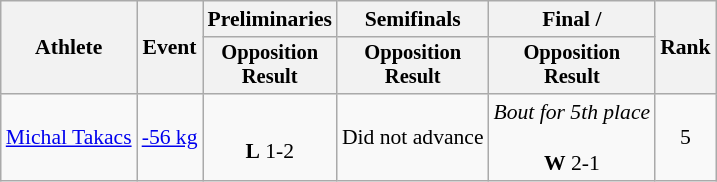<table class="wikitable" style="font-size:90%;">
<tr>
<th rowspan=2>Athlete</th>
<th rowspan=2>Event</th>
<th>Preliminaries</th>
<th>Semifinals</th>
<th>Final / </th>
<th rowspan=2>Rank</th>
</tr>
<tr style="font-size:95%">
<th>Opposition<br>Result</th>
<th>Opposition<br>Result</th>
<th>Opposition<br>Result</th>
</tr>
<tr align=center>
<td align=left><a href='#'>Michal Takacs</a></td>
<td align=left><a href='#'>-56 kg</a></td>
<td> <br><strong>L</strong> 1-2</td>
<td>Did not advance</td>
<td><em>Bout for 5th place</em><br> <br><strong>W</strong> 2-1</td>
<td>5</td>
</tr>
</table>
